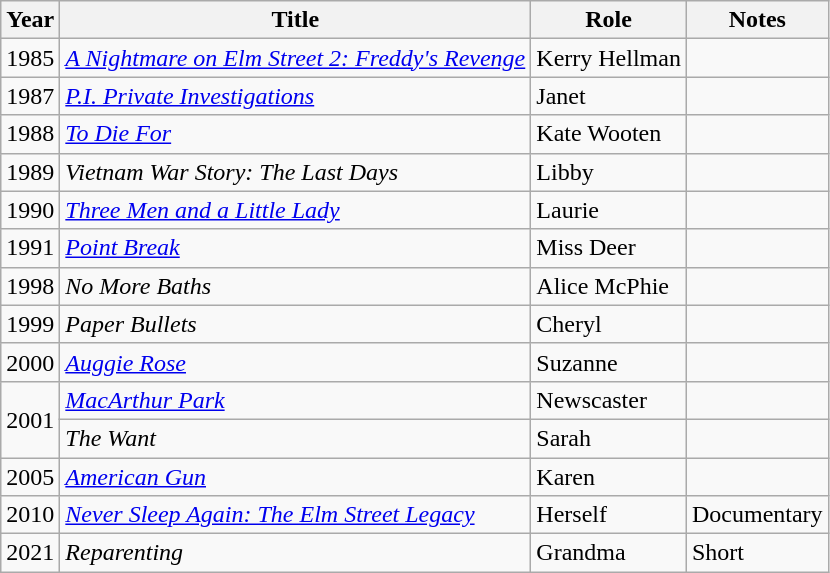<table class="wikitable sortable">
<tr>
<th>Year</th>
<th>Title</th>
<th>Role</th>
<th>Notes</th>
</tr>
<tr>
<td>1985</td>
<td><em><a href='#'>A Nightmare on Elm Street 2: Freddy's Revenge</a></em></td>
<td>Kerry Hellman</td>
<td></td>
</tr>
<tr>
<td>1987</td>
<td><em><a href='#'>P.I. Private Investigations</a></em></td>
<td>Janet</td>
<td></td>
</tr>
<tr>
<td>1988</td>
<td><a href='#'><em>To Die For</em></a></td>
<td>Kate Wooten</td>
<td></td>
</tr>
<tr>
<td>1989</td>
<td><em>Vietnam War Story: The Last Days</em></td>
<td>Libby</td>
<td></td>
</tr>
<tr>
<td>1990</td>
<td><em><a href='#'>Three Men and a Little Lady</a></em></td>
<td>Laurie</td>
<td></td>
</tr>
<tr>
<td>1991</td>
<td><em><a href='#'>Point Break</a></em></td>
<td>Miss Deer</td>
<td></td>
</tr>
<tr>
<td>1998</td>
<td><em>No More Baths</em></td>
<td>Alice McPhie</td>
<td></td>
</tr>
<tr>
<td>1999</td>
<td><em>Paper Bullets</em></td>
<td>Cheryl</td>
<td></td>
</tr>
<tr>
<td>2000</td>
<td><em><a href='#'>Auggie Rose</a></em></td>
<td>Suzanne</td>
<td></td>
</tr>
<tr>
<td rowspan="2">2001</td>
<td><em><a href='#'>MacArthur Park</a></em></td>
<td>Newscaster</td>
<td></td>
</tr>
<tr>
<td><em>The Want</em></td>
<td>Sarah</td>
<td></td>
</tr>
<tr>
<td>2005</td>
<td><a href='#'><em>American Gun</em></a></td>
<td>Karen</td>
<td></td>
</tr>
<tr>
<td>2010</td>
<td><em><a href='#'>Never Sleep Again: The Elm Street Legacy</a></em></td>
<td>Herself</td>
<td>Documentary</td>
</tr>
<tr>
<td>2021</td>
<td><em>Reparenting</em></td>
<td>Grandma</td>
<td>Short</td>
</tr>
</table>
